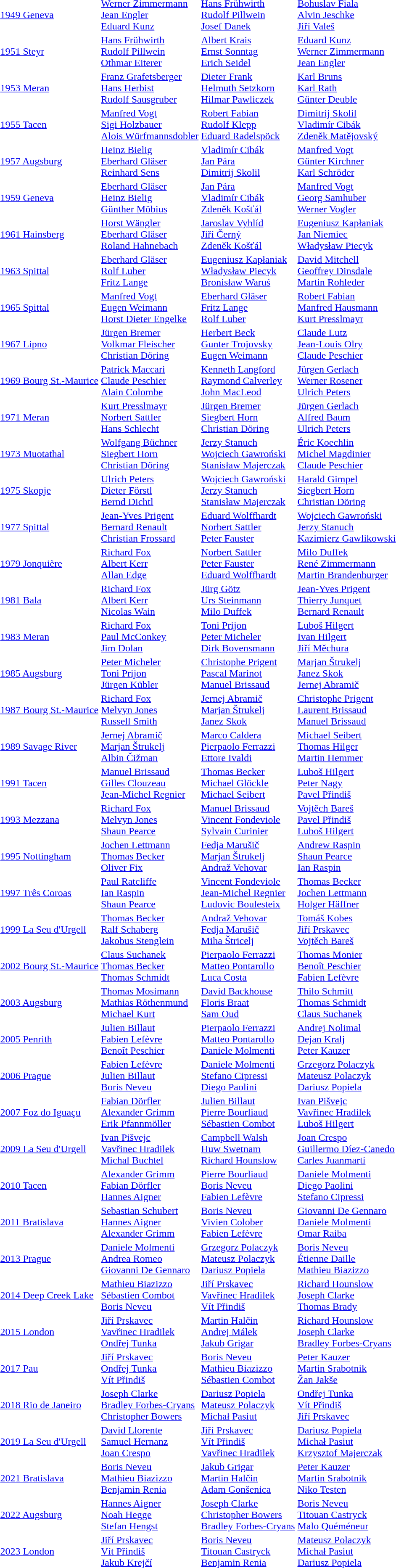<table>
<tr>
<td><a href='#'>1949 Geneva</a></td>
<td><a href='#'>Werner Zimmermann</a><br><a href='#'>Jean Engler</a><br><a href='#'>Eduard Kunz</a><br></td>
<td><a href='#'>Hans Frühwirth</a><br><a href='#'>Rudolf Pillwein</a><br><a href='#'>Josef Danek</a><br></td>
<td><a href='#'>Bohuslav Fiala</a><br><a href='#'>Alvin Jeschke</a><br><a href='#'>Jiří Valeš</a><br></td>
</tr>
<tr>
<td><a href='#'>1951 Steyr</a></td>
<td><a href='#'>Hans Frühwirth</a><br><a href='#'>Rudolf Pillwein</a><br><a href='#'>Othmar Eiterer</a><br></td>
<td><a href='#'>Albert Krais</a><br><a href='#'>Ernst Sonntag</a><br><a href='#'>Erich Seidel</a><br></td>
<td><a href='#'>Eduard Kunz</a><br><a href='#'>Werner Zimmermann</a><br><a href='#'>Jean Engler</a><br></td>
</tr>
<tr>
<td><a href='#'>1953 Meran</a></td>
<td><a href='#'>Franz Grafetsberger</a><br><a href='#'>Hans Herbist</a><br><a href='#'>Rudolf Sausgruber</a><br></td>
<td><a href='#'>Dieter Frank</a><br><a href='#'>Helmuth Setzkorn</a><br><a href='#'>Hilmar Pawliczek</a><br></td>
<td><a href='#'>Karl Bruns</a><br><a href='#'>Karl Rath</a><br><a href='#'>Günter Deuble</a><br></td>
</tr>
<tr>
<td><a href='#'>1955 Tacen</a></td>
<td><a href='#'>Manfred Vogt</a><br><a href='#'>Sigi Holzbauer</a><br><a href='#'>Alois Würfmannsdobler</a><br></td>
<td><a href='#'>Robert Fabian</a><br><a href='#'>Rudolf Klepp</a><br><a href='#'>Eduard Radelspöck</a><br></td>
<td><a href='#'>Dimitrij Skolil</a><br><a href='#'>Vladimír Cibák</a><br><a href='#'>Zdeněk Matějovský</a><br></td>
</tr>
<tr>
<td><a href='#'>1957 Augsburg</a></td>
<td><a href='#'>Heinz Bielig</a><br><a href='#'>Eberhard Gläser</a><br><a href='#'>Reinhard Sens</a><br></td>
<td><a href='#'>Vladimír Cibák</a><br><a href='#'>Jan Pára</a><br><a href='#'>Dimitrij Skolil</a><br></td>
<td><a href='#'>Manfred Vogt</a><br><a href='#'>Günter Kirchner</a><br><a href='#'>Karl Schröder</a><br></td>
</tr>
<tr>
<td><a href='#'>1959 Geneva</a></td>
<td><a href='#'>Eberhard Gläser</a><br><a href='#'>Heinz Bielig</a><br><a href='#'>Günther Möbius</a><br></td>
<td><a href='#'>Jan Pára</a><br><a href='#'>Vladimír Cibák</a><br><a href='#'>Zdeněk Košťál</a><br></td>
<td><a href='#'>Manfred Vogt</a><br><a href='#'>Georg Samhuber</a><br><a href='#'>Werner Vogler</a><br></td>
</tr>
<tr>
<td><a href='#'>1961 Hainsberg</a></td>
<td><a href='#'>Horst Wängler</a><br><a href='#'>Eberhard Gläser</a><br><a href='#'>Roland Hahnebach</a><br></td>
<td><a href='#'>Jaroslav Vyhlíd</a><br><a href='#'>Jiří Černý</a><br><a href='#'>Zdeněk Košťál</a><br></td>
<td><a href='#'>Eugeniusz Kapłaniak</a><br><a href='#'>Jan Niemiec</a><br><a href='#'>Władysław Piecyk</a><br></td>
</tr>
<tr>
<td><a href='#'>1963 Spittal</a></td>
<td><a href='#'>Eberhard Gläser</a><br><a href='#'>Rolf Luber</a><br><a href='#'>Fritz Lange</a><br></td>
<td><a href='#'>Eugeniusz Kapłaniak</a><br><a href='#'>Władysław Piecyk</a><br><a href='#'>Bronisław Waruś</a><br></td>
<td><a href='#'>David Mitchell</a><br><a href='#'>Geoffrey Dinsdale</a><br><a href='#'>Martin Rohleder</a><br></td>
</tr>
<tr>
<td><a href='#'>1965 Spittal</a></td>
<td><a href='#'>Manfred Vogt</a><br><a href='#'>Eugen Weimann</a><br><a href='#'>Horst Dieter Engelke</a><br></td>
<td><a href='#'>Eberhard Gläser</a><br><a href='#'>Fritz Lange</a><br><a href='#'>Rolf Luber</a><br></td>
<td><a href='#'>Robert Fabian</a><br><a href='#'>Manfred Hausmann</a><br><a href='#'>Kurt Presslmayr</a><br></td>
</tr>
<tr>
<td><a href='#'>1967 Lipno</a></td>
<td><a href='#'>Jürgen Bremer</a><br><a href='#'>Volkmar Fleischer</a><br><a href='#'>Christian Döring</a><br></td>
<td><a href='#'>Herbert Beck</a><br><a href='#'>Gunter Trojovsky</a><br><a href='#'>Eugen Weimann</a><br></td>
<td><a href='#'>Claude Lutz</a><br><a href='#'>Jean-Louis Olry</a><br><a href='#'>Claude Peschier</a><br></td>
</tr>
<tr>
<td><a href='#'>1969 Bourg St.-Maurice</a></td>
<td><a href='#'>Patrick Maccari</a><br><a href='#'>Claude Peschier</a><br><a href='#'>Alain Colombe</a><br></td>
<td><a href='#'>Kenneth Langford</a><br><a href='#'>Raymond Calverley</a><br><a href='#'>John MacLeod</a><br></td>
<td><a href='#'>Jürgen Gerlach</a><br><a href='#'>Werner Rosener</a><br><a href='#'>Ulrich Peters</a><br></td>
</tr>
<tr>
<td><a href='#'>1971 Meran</a></td>
<td><a href='#'>Kurt Presslmayr</a><br><a href='#'>Norbert Sattler</a><br><a href='#'>Hans Schlecht</a><br></td>
<td><a href='#'>Jürgen Bremer</a><br><a href='#'>Siegbert Horn</a><br><a href='#'>Christian Döring</a><br></td>
<td><a href='#'>Jürgen Gerlach</a><br><a href='#'>Alfred Baum</a><br><a href='#'>Ulrich Peters</a><br></td>
</tr>
<tr>
<td><a href='#'>1973 Muotathal</a></td>
<td><a href='#'>Wolfgang Büchner</a><br><a href='#'>Siegbert Horn</a><br><a href='#'>Christian Döring</a><br></td>
<td><a href='#'>Jerzy Stanuch</a><br><a href='#'>Wojciech Gawroński</a><br><a href='#'>Stanisław Majerczak</a><br></td>
<td><a href='#'>Éric Koechlin</a><br><a href='#'>Michel Magdinier</a><br><a href='#'>Claude Peschier</a><br></td>
</tr>
<tr>
<td><a href='#'>1975 Skopje</a></td>
<td><a href='#'>Ulrich Peters</a><br><a href='#'>Dieter Förstl</a><br><a href='#'>Bernd Dichtl</a><br></td>
<td><a href='#'>Wojciech Gawroński</a><br><a href='#'>Jerzy Stanuch</a><br><a href='#'>Stanisław Majerczak</a><br></td>
<td><a href='#'>Harald Gimpel</a><br><a href='#'>Siegbert Horn</a><br><a href='#'>Christian Döring</a><br></td>
</tr>
<tr>
<td><a href='#'>1977 Spittal</a></td>
<td><a href='#'>Jean-Yves Prigent</a><br><a href='#'>Bernard Renault</a><br><a href='#'>Christian Frossard</a><br></td>
<td><a href='#'>Eduard Wolffhardt</a><br><a href='#'>Norbert Sattler</a><br><a href='#'>Peter Fauster</a><br></td>
<td><a href='#'>Wojciech Gawroński</a><br><a href='#'>Jerzy Stanuch</a><br><a href='#'>Kazimierz Gawlikowski</a><br></td>
</tr>
<tr>
<td><a href='#'>1979 Jonquière</a></td>
<td><a href='#'>Richard Fox</a><br><a href='#'>Albert Kerr</a><br><a href='#'>Allan Edge</a><br></td>
<td><a href='#'>Norbert Sattler</a><br><a href='#'>Peter Fauster</a><br><a href='#'>Eduard Wolffhardt</a><br></td>
<td><a href='#'>Milo Duffek</a><br><a href='#'>René Zimmermann</a><br><a href='#'>Martin Brandenburger</a><br></td>
</tr>
<tr>
<td><a href='#'>1981 Bala</a></td>
<td><a href='#'>Richard Fox</a><br><a href='#'>Albert Kerr</a><br><a href='#'>Nicolas Wain</a><br></td>
<td><a href='#'>Jürg Götz</a><br><a href='#'>Urs Steinmann</a><br><a href='#'>Milo Duffek</a><br></td>
<td><a href='#'>Jean-Yves Prigent</a><br><a href='#'>Thierry Junquet</a><br><a href='#'>Bernard Renault</a><br></td>
</tr>
<tr>
<td><a href='#'>1983 Meran</a></td>
<td><a href='#'>Richard Fox</a><br><a href='#'>Paul McConkey</a><br><a href='#'>Jim Dolan</a><br></td>
<td><a href='#'>Toni Prijon</a><br><a href='#'>Peter Micheler</a><br><a href='#'>Dirk Bovensmann</a><br></td>
<td><a href='#'>Luboš Hilgert</a><br><a href='#'>Ivan Hilgert</a><br><a href='#'>Jiří Měchura</a><br></td>
</tr>
<tr>
<td><a href='#'>1985 Augsburg</a></td>
<td><a href='#'>Peter Micheler</a><br><a href='#'>Toni Prijon</a><br><a href='#'>Jürgen Kübler</a><br></td>
<td><a href='#'>Christophe Prigent</a><br><a href='#'>Pascal Marinot</a><br><a href='#'>Manuel Brissaud</a><br></td>
<td><a href='#'>Marjan Štrukelj</a><br><a href='#'>Janez Skok</a><br><a href='#'>Jernej Abramič</a><br></td>
</tr>
<tr>
<td><a href='#'>1987 Bourg St.-Maurice</a></td>
<td><a href='#'>Richard Fox</a><br><a href='#'>Melvyn Jones</a><br><a href='#'>Russell Smith</a><br></td>
<td><a href='#'>Jernej Abramič</a><br><a href='#'>Marjan Štrukelj</a><br><a href='#'>Janez Skok</a><br></td>
<td><a href='#'>Christophe Prigent</a><br><a href='#'>Laurent Brissaud</a><br><a href='#'>Manuel Brissaud</a><br></td>
</tr>
<tr>
<td><a href='#'>1989 Savage River</a></td>
<td><a href='#'>Jernej Abramič</a><br><a href='#'>Marjan Štrukelj</a><br><a href='#'>Albin Čižman</a><br></td>
<td><a href='#'>Marco Caldera</a><br><a href='#'>Pierpaolo Ferrazzi</a><br><a href='#'>Ettore Ivaldi</a><br></td>
<td><a href='#'>Michael Seibert</a><br><a href='#'>Thomas Hilger</a><br><a href='#'>Martin Hemmer</a><br></td>
</tr>
<tr>
<td><a href='#'>1991 Tacen</a></td>
<td><a href='#'>Manuel Brissaud</a><br><a href='#'>Gilles Clouzeau</a><br><a href='#'>Jean-Michel Regnier</a><br></td>
<td><a href='#'>Thomas Becker</a><br><a href='#'>Michael Glöckle</a><br><a href='#'>Michael Seibert</a><br></td>
<td><a href='#'>Luboš Hilgert</a><br><a href='#'>Peter Nagy</a><br><a href='#'>Pavel Přindiš</a><br></td>
</tr>
<tr>
<td><a href='#'>1993 Mezzana</a></td>
<td><a href='#'>Richard Fox</a><br><a href='#'>Melvyn Jones</a><br><a href='#'>Shaun Pearce</a><br></td>
<td><a href='#'>Manuel Brissaud</a><br><a href='#'>Vincent Fondeviole</a><br><a href='#'>Sylvain Curinier</a><br></td>
<td><a href='#'>Vojtěch Bareš</a><br><a href='#'>Pavel Přindiš</a><br><a href='#'>Luboš Hilgert</a><br></td>
</tr>
<tr>
<td><a href='#'>1995 Nottingham</a></td>
<td><a href='#'>Jochen Lettmann</a><br><a href='#'>Thomas Becker</a><br><a href='#'>Oliver Fix</a><br></td>
<td><a href='#'>Fedja Marušič</a><br><a href='#'>Marjan Štrukelj</a><br><a href='#'>Andraž Vehovar</a><br></td>
<td><a href='#'>Andrew Raspin</a><br><a href='#'>Shaun Pearce</a><br><a href='#'>Ian Raspin</a><br></td>
</tr>
<tr>
<td><a href='#'>1997 Três Coroas</a></td>
<td><a href='#'>Paul Ratcliffe</a><br><a href='#'>Ian Raspin</a><br><a href='#'>Shaun Pearce</a><br></td>
<td><a href='#'>Vincent Fondeviole</a><br><a href='#'>Jean-Michel Regnier</a><br><a href='#'>Ludovic Boulesteix</a><br></td>
<td><a href='#'>Thomas Becker</a><br><a href='#'>Jochen Lettmann</a><br><a href='#'>Holger Häffner</a><br></td>
</tr>
<tr>
<td><a href='#'>1999 La Seu d'Urgell</a></td>
<td><a href='#'>Thomas Becker</a><br><a href='#'>Ralf Schaberg</a><br><a href='#'>Jakobus Stenglein</a><br></td>
<td><a href='#'>Andraž Vehovar</a><br><a href='#'>Fedja Marušič</a><br><a href='#'>Miha Štricelj</a><br></td>
<td><a href='#'>Tomáš Kobes</a><br><a href='#'>Jiří Prskavec</a><br><a href='#'>Vojtěch Bareš</a><br></td>
</tr>
<tr>
<td><a href='#'>2002 Bourg St.-Maurice</a></td>
<td><a href='#'>Claus Suchanek</a><br><a href='#'>Thomas Becker</a><br><a href='#'>Thomas Schmidt</a><br></td>
<td><a href='#'>Pierpaolo Ferrazzi</a><br><a href='#'>Matteo Pontarollo</a><br><a href='#'>Luca Costa</a><br></td>
<td><a href='#'>Thomas Monier</a><br><a href='#'>Benoît Peschier</a><br><a href='#'>Fabien Lefèvre</a><br></td>
</tr>
<tr>
<td><a href='#'>2003 Augsburg</a></td>
<td><a href='#'>Thomas Mosimann</a><br><a href='#'>Mathias Röthenmund</a><br><a href='#'>Michael Kurt</a><br></td>
<td><a href='#'>David Backhouse</a><br><a href='#'>Floris Braat</a><br><a href='#'>Sam Oud</a><br></td>
<td><a href='#'>Thilo Schmitt</a><br><a href='#'>Thomas Schmidt</a><br><a href='#'>Claus Suchanek</a><br></td>
</tr>
<tr>
<td><a href='#'>2005 Penrith</a></td>
<td><a href='#'>Julien Billaut</a><br><a href='#'>Fabien Lefèvre</a><br><a href='#'>Benoît Peschier</a><br></td>
<td><a href='#'>Pierpaolo Ferrazzi</a><br><a href='#'>Matteo Pontarollo</a><br><a href='#'>Daniele Molmenti</a><br></td>
<td><a href='#'>Andrej Nolimal</a><br><a href='#'>Dejan Kralj</a><br><a href='#'>Peter Kauzer</a><br></td>
</tr>
<tr>
<td><a href='#'>2006 Prague</a></td>
<td><a href='#'>Fabien Lefèvre</a><br><a href='#'>Julien Billaut</a><br><a href='#'>Boris Neveu</a><br></td>
<td><a href='#'>Daniele Molmenti</a><br><a href='#'>Stefano Cipressi</a><br><a href='#'>Diego Paolini</a><br></td>
<td><a href='#'>Grzegorz Polaczyk</a><br><a href='#'>Mateusz Polaczyk</a><br><a href='#'>Dariusz Popiela</a><br></td>
</tr>
<tr>
<td><a href='#'>2007 Foz do Iguaçu</a></td>
<td><a href='#'>Fabian Dörfler</a><br><a href='#'>Alexander Grimm</a><br><a href='#'>Erik Pfannmöller</a><br></td>
<td><a href='#'>Julien Billaut</a><br><a href='#'>Pierre Bourliaud</a><br><a href='#'>Sébastien Combot</a><br></td>
<td><a href='#'>Ivan Pišvejc</a><br><a href='#'>Vavřinec Hradilek</a><br><a href='#'>Luboš Hilgert</a><br></td>
</tr>
<tr>
<td><a href='#'>2009 La Seu d'Urgell</a></td>
<td><a href='#'>Ivan Pišvejc</a><br><a href='#'>Vavřinec Hradilek</a><br><a href='#'>Michal Buchtel</a><br></td>
<td><a href='#'>Campbell Walsh</a><br><a href='#'>Huw Swetnam</a><br><a href='#'>Richard Hounslow</a><br></td>
<td><a href='#'>Joan Crespo</a><br><a href='#'>Guillermo Díez-Canedo</a><br><a href='#'>Carles Juanmartí</a><br></td>
</tr>
<tr>
<td><a href='#'>2010 Tacen</a></td>
<td><a href='#'>Alexander Grimm</a><br><a href='#'>Fabian Dörfler</a><br><a href='#'>Hannes Aigner</a><br></td>
<td><a href='#'>Pierre Bourliaud</a><br><a href='#'>Boris Neveu</a><br><a href='#'>Fabien Lefèvre</a><br></td>
<td><a href='#'>Daniele Molmenti</a><br><a href='#'>Diego Paolini</a><br><a href='#'>Stefano Cipressi</a><br></td>
</tr>
<tr>
<td><a href='#'>2011 Bratislava</a></td>
<td><a href='#'>Sebastian Schubert</a><br><a href='#'>Hannes Aigner</a><br><a href='#'>Alexander Grimm</a><br></td>
<td><a href='#'>Boris Neveu</a><br><a href='#'>Vivien Colober</a><br><a href='#'>Fabien Lefèvre</a><br></td>
<td><a href='#'>Giovanni De Gennaro</a><br><a href='#'>Daniele Molmenti</a><br><a href='#'>Omar Raiba</a><br></td>
</tr>
<tr>
<td><a href='#'>2013 Prague</a></td>
<td><a href='#'>Daniele Molmenti</a><br><a href='#'>Andrea Romeo</a><br><a href='#'>Giovanni De Gennaro</a><br></td>
<td><a href='#'>Grzegorz Polaczyk</a><br><a href='#'>Mateusz Polaczyk</a><br><a href='#'>Dariusz Popiela</a><br></td>
<td><a href='#'>Boris Neveu</a><br><a href='#'>Étienne Daille</a><br><a href='#'>Mathieu Biazizzo</a><br></td>
</tr>
<tr>
<td><a href='#'>2014 Deep Creek Lake</a></td>
<td><a href='#'>Mathieu Biazizzo</a><br><a href='#'>Sébastien Combot</a><br><a href='#'>Boris Neveu</a><br></td>
<td><a href='#'>Jiří Prskavec</a><br><a href='#'>Vavřinec Hradilek</a><br><a href='#'>Vít Přindiš</a><br></td>
<td><a href='#'>Richard Hounslow</a><br><a href='#'>Joseph Clarke</a><br><a href='#'>Thomas Brady</a><br></td>
</tr>
<tr>
<td><a href='#'>2015 London</a></td>
<td><a href='#'>Jiří Prskavec</a><br><a href='#'>Vavřinec Hradilek</a><br><a href='#'>Ondřej Tunka</a><br></td>
<td><a href='#'>Martin Halčin</a><br><a href='#'>Andrej Málek</a><br><a href='#'>Jakub Grigar</a><br></td>
<td><a href='#'>Richard Hounslow</a><br><a href='#'>Joseph Clarke</a><br><a href='#'>Bradley Forbes-Cryans</a><br></td>
</tr>
<tr>
<td><a href='#'>2017 Pau</a></td>
<td><a href='#'>Jiří Prskavec</a><br><a href='#'>Ondřej Tunka</a><br><a href='#'>Vít Přindiš</a><br></td>
<td><a href='#'>Boris Neveu</a><br><a href='#'>Mathieu Biazizzo</a><br><a href='#'>Sébastien Combot</a><br></td>
<td><a href='#'>Peter Kauzer</a><br><a href='#'>Martin Srabotnik</a><br><a href='#'>Žan Jakše</a><br></td>
</tr>
<tr>
<td><a href='#'>2018 Rio de Janeiro</a></td>
<td><a href='#'>Joseph Clarke</a><br><a href='#'>Bradley Forbes-Cryans</a><br><a href='#'>Christopher Bowers</a><br></td>
<td><a href='#'>Dariusz Popiela</a><br><a href='#'>Mateusz Polaczyk</a><br><a href='#'>Michał Pasiut</a><br></td>
<td><a href='#'>Ondřej Tunka</a><br><a href='#'>Vít Přindiš</a><br><a href='#'>Jiří Prskavec</a><br></td>
</tr>
<tr>
<td><a href='#'>2019 La Seu d'Urgell</a></td>
<td><a href='#'>David Llorente</a><br><a href='#'>Samuel Hernanz</a><br><a href='#'>Joan Crespo</a><br></td>
<td><a href='#'>Jiří Prskavec</a><br><a href='#'>Vít Přindiš</a><br><a href='#'>Vavřinec Hradilek</a><br></td>
<td><a href='#'>Dariusz Popiela</a><br><a href='#'>Michał Pasiut</a><br><a href='#'>Krzysztof Majerczak</a><br></td>
</tr>
<tr>
<td><a href='#'>2021 Bratislava</a></td>
<td><a href='#'>Boris Neveu</a><br><a href='#'>Mathieu Biazizzo</a><br><a href='#'>Benjamin Renia</a><br></td>
<td><a href='#'>Jakub Grigar</a><br><a href='#'>Martin Halčin</a><br><a href='#'>Adam Gonšenica</a><br></td>
<td><a href='#'>Peter Kauzer</a><br><a href='#'>Martin Srabotnik</a><br><a href='#'>Niko Testen</a><br></td>
</tr>
<tr>
<td><a href='#'>2022 Augsburg</a></td>
<td><a href='#'>Hannes Aigner</a><br><a href='#'>Noah Hegge</a><br><a href='#'>Stefan Hengst</a><br></td>
<td><a href='#'>Joseph Clarke</a><br><a href='#'>Christopher Bowers</a><br><a href='#'>Bradley Forbes-Cryans</a><br></td>
<td><a href='#'>Boris Neveu</a><br><a href='#'>Titouan Castryck</a><br><a href='#'>Malo Quéméneur</a><br></td>
</tr>
<tr>
<td><a href='#'>2023 London</a></td>
<td><a href='#'>Jiří Prskavec</a><br><a href='#'>Vít Přindiš</a><br><a href='#'>Jakub Krejčí</a><br></td>
<td><a href='#'>Boris Neveu</a><br><a href='#'>Titouan Castryck</a><br><a href='#'>Benjamin Renia</a><br></td>
<td><a href='#'>Mateusz Polaczyk</a><br><a href='#'>Michał Pasiut</a><br><a href='#'>Dariusz Popiela</a><br></td>
</tr>
</table>
